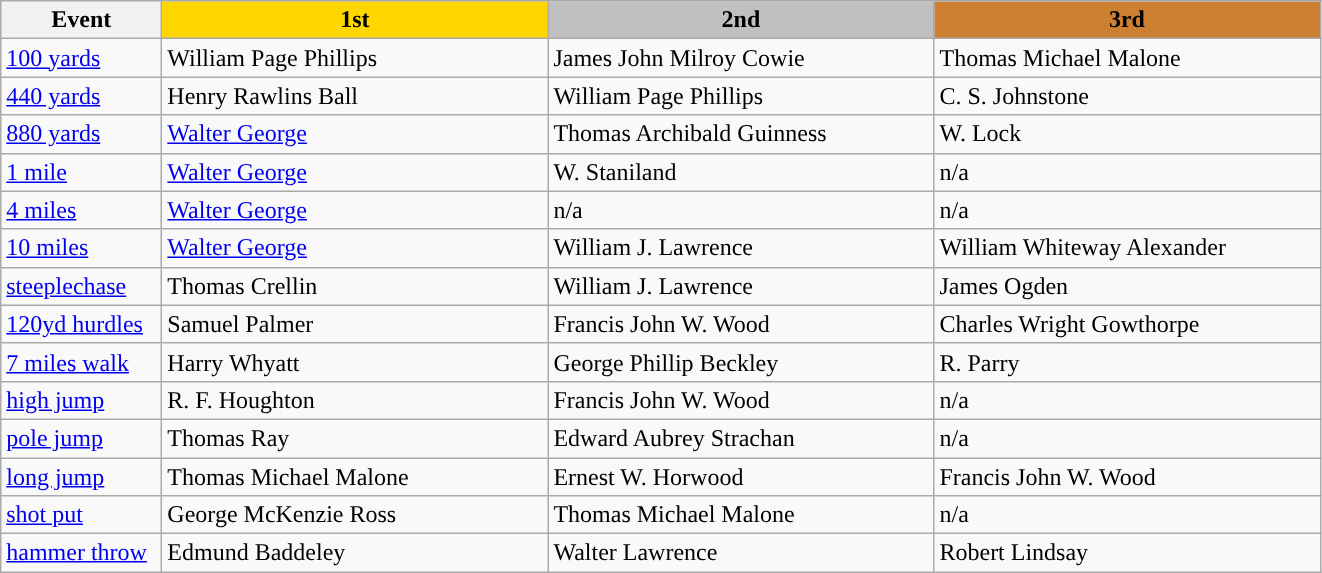<table class="wikitable" style="text-align:left">
<tr>
<th width=100>Event</th>
<th width="250" style="background:gold;">1st</th>
<th width="250" style="background:silver;">2nd</th>
<th width="250" style="background:#CD7F32;">3rd</th>
</tr>
<tr>
<td><a href='#'>100 yards</a></td>
<td>William Page Phillips</td>
<td> James John Milroy Cowie</td>
<td> Thomas Michael Malone</td>
</tr>
<tr>
<td><a href='#'>440 yards</a></td>
<td>Henry Rawlins Ball</td>
<td>William Page Phillips</td>
<td>C. S. Johnstone</td>
</tr>
<tr>
<td><a href='#'>880 yards</a></td>
<td><a href='#'>Walter George</a></td>
<td>Thomas Archibald Guinness</td>
<td>W. Lock</td>
</tr>
<tr>
<td><a href='#'>1 mile</a></td>
<td><a href='#'>Walter George</a></td>
<td>W. Staniland</td>
<td>n/a</td>
</tr>
<tr>
<td><a href='#'>4 miles</a></td>
<td><a href='#'>Walter George</a></td>
<td>n/a</td>
<td>n/a</td>
</tr>
<tr>
<td><a href='#'>10 miles</a></td>
<td><a href='#'>Walter George</a></td>
<td>William J. Lawrence</td>
<td>William Whiteway Alexander</td>
</tr>
<tr>
<td><a href='#'>steeplechase</a></td>
<td>Thomas Crellin</td>
<td>William J. Lawrence</td>
<td>James Ogden</td>
</tr>
<tr>
<td><a href='#'>120yd hurdles</a></td>
<td>Samuel Palmer</td>
<td>Francis John W. Wood</td>
<td>Charles Wright Gowthorpe</td>
</tr>
<tr>
<td><a href='#'>7 miles walk</a></td>
<td>Harry Whyatt</td>
<td>George Phillip Beckley</td>
<td>R. Parry</td>
</tr>
<tr>
<td><a href='#'>high jump</a></td>
<td> R. F. Houghton</td>
<td>Francis John W. Wood</td>
<td>n/a</td>
</tr>
<tr>
<td><a href='#'>pole jump</a></td>
<td>Thomas Ray</td>
<td>Edward Aubrey Strachan</td>
<td>n/a</td>
</tr>
<tr>
<td><a href='#'>long jump</a></td>
<td> Thomas Michael Malone</td>
<td>Ernest W. Horwood</td>
<td>Francis John W. Wood</td>
</tr>
<tr>
<td><a href='#'>shot put</a></td>
<td>George McKenzie Ross</td>
<td> Thomas Michael Malone</td>
<td>n/a</td>
</tr>
<tr>
<td><a href='#'>hammer throw</a></td>
<td>Edmund Baddeley</td>
<td>Walter Lawrence</td>
<td>Robert Lindsay</td>
</tr>
</table>
